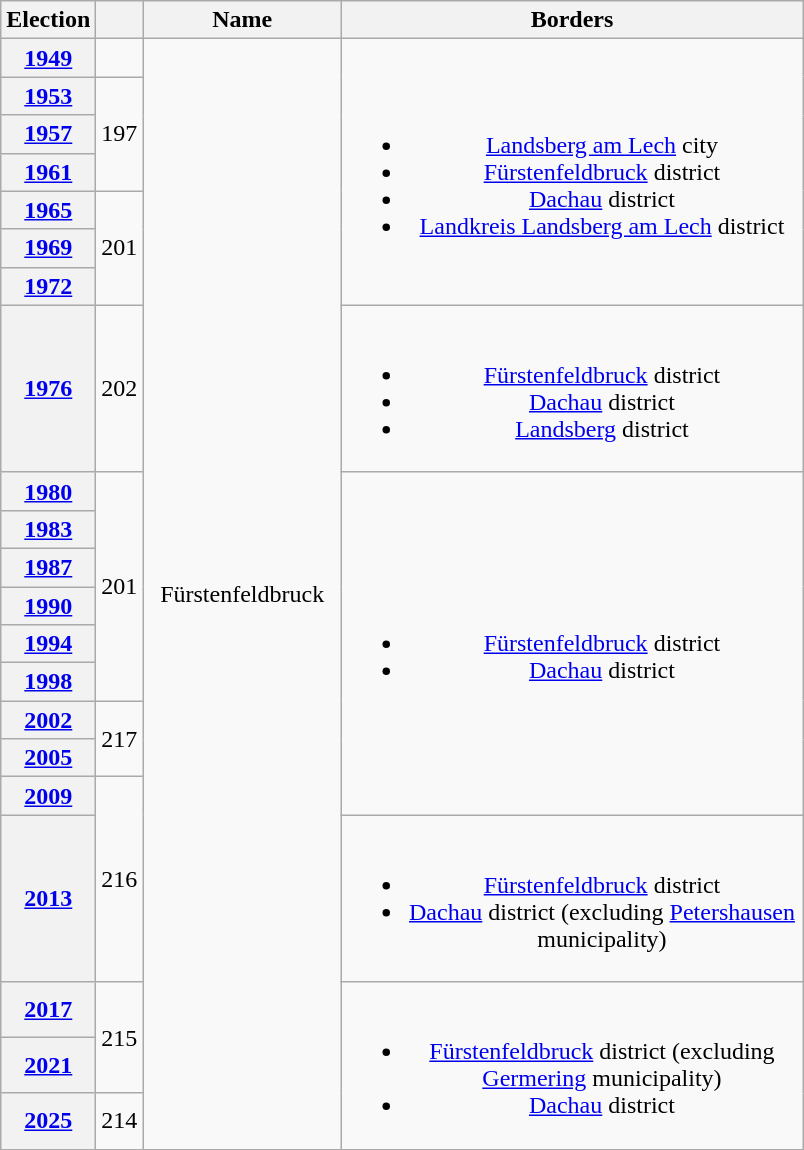<table class=wikitable style="text-align:center">
<tr>
<th>Election</th>
<th></th>
<th width=125px>Name</th>
<th width=300px>Borders</th>
</tr>
<tr>
<th><a href='#'>1949</a></th>
<td></td>
<td rowspan=21>Fürstenfeldbruck</td>
<td rowspan=7><br><ul><li><a href='#'>Landsberg am Lech</a> city</li><li><a href='#'>Fürstenfeldbruck</a> district</li><li><a href='#'>Dachau</a> district</li><li><a href='#'>Landkreis Landsberg am Lech</a> district</li></ul></td>
</tr>
<tr>
<th><a href='#'>1953</a></th>
<td rowspan=3>197</td>
</tr>
<tr>
<th><a href='#'>1957</a></th>
</tr>
<tr>
<th><a href='#'>1961</a></th>
</tr>
<tr>
<th><a href='#'>1965</a></th>
<td rowspan=3>201</td>
</tr>
<tr>
<th><a href='#'>1969</a></th>
</tr>
<tr>
<th><a href='#'>1972</a></th>
</tr>
<tr>
<th><a href='#'>1976</a></th>
<td>202</td>
<td><br><ul><li><a href='#'>Fürstenfeldbruck</a> district</li><li><a href='#'>Dachau</a> district</li><li><a href='#'>Landsberg</a> district</li></ul></td>
</tr>
<tr>
<th><a href='#'>1980</a></th>
<td rowspan=6>201</td>
<td rowspan=9><br><ul><li><a href='#'>Fürstenfeldbruck</a> district</li><li><a href='#'>Dachau</a> district</li></ul></td>
</tr>
<tr>
<th><a href='#'>1983</a></th>
</tr>
<tr>
<th><a href='#'>1987</a></th>
</tr>
<tr>
<th><a href='#'>1990</a></th>
</tr>
<tr>
<th><a href='#'>1994</a></th>
</tr>
<tr>
<th><a href='#'>1998</a></th>
</tr>
<tr>
<th><a href='#'>2002</a></th>
<td rowspan=2>217</td>
</tr>
<tr>
<th><a href='#'>2005</a></th>
</tr>
<tr>
<th><a href='#'>2009</a></th>
<td rowspan=2>216</td>
</tr>
<tr>
<th><a href='#'>2013</a></th>
<td><br><ul><li><a href='#'>Fürstenfeldbruck</a> district</li><li><a href='#'>Dachau</a> district (excluding <a href='#'>Petershausen</a> municipality)</li></ul></td>
</tr>
<tr>
<th><a href='#'>2017</a></th>
<td rowspan=2>215</td>
<td rowspan=3><br><ul><li><a href='#'>Fürstenfeldbruck</a> district (excluding <a href='#'>Germering</a> municipality)</li><li><a href='#'>Dachau</a> district</li></ul></td>
</tr>
<tr>
<th><a href='#'>2021</a></th>
</tr>
<tr>
<th><a href='#'>2025</a></th>
<td>214</td>
</tr>
</table>
